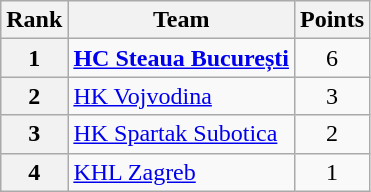<table class="wikitable" style="text-align: center;">
<tr>
<th>Rank</th>
<th>Team</th>
<th>Points</th>
</tr>
<tr>
<th>1</th>
<td style="text-align: left;"> <strong><a href='#'>HC Steaua București</a></strong></td>
<td>6</td>
</tr>
<tr>
<th>2</th>
<td style="text-align: left;"> <a href='#'>HK Vojvodina</a></td>
<td>3</td>
</tr>
<tr>
<th>3</th>
<td style="text-align: left;"> <a href='#'>HK Spartak Subotica</a></td>
<td>2</td>
</tr>
<tr>
<th>4</th>
<td style="text-align: left;"> <a href='#'>KHL Zagreb</a></td>
<td>1</td>
</tr>
</table>
